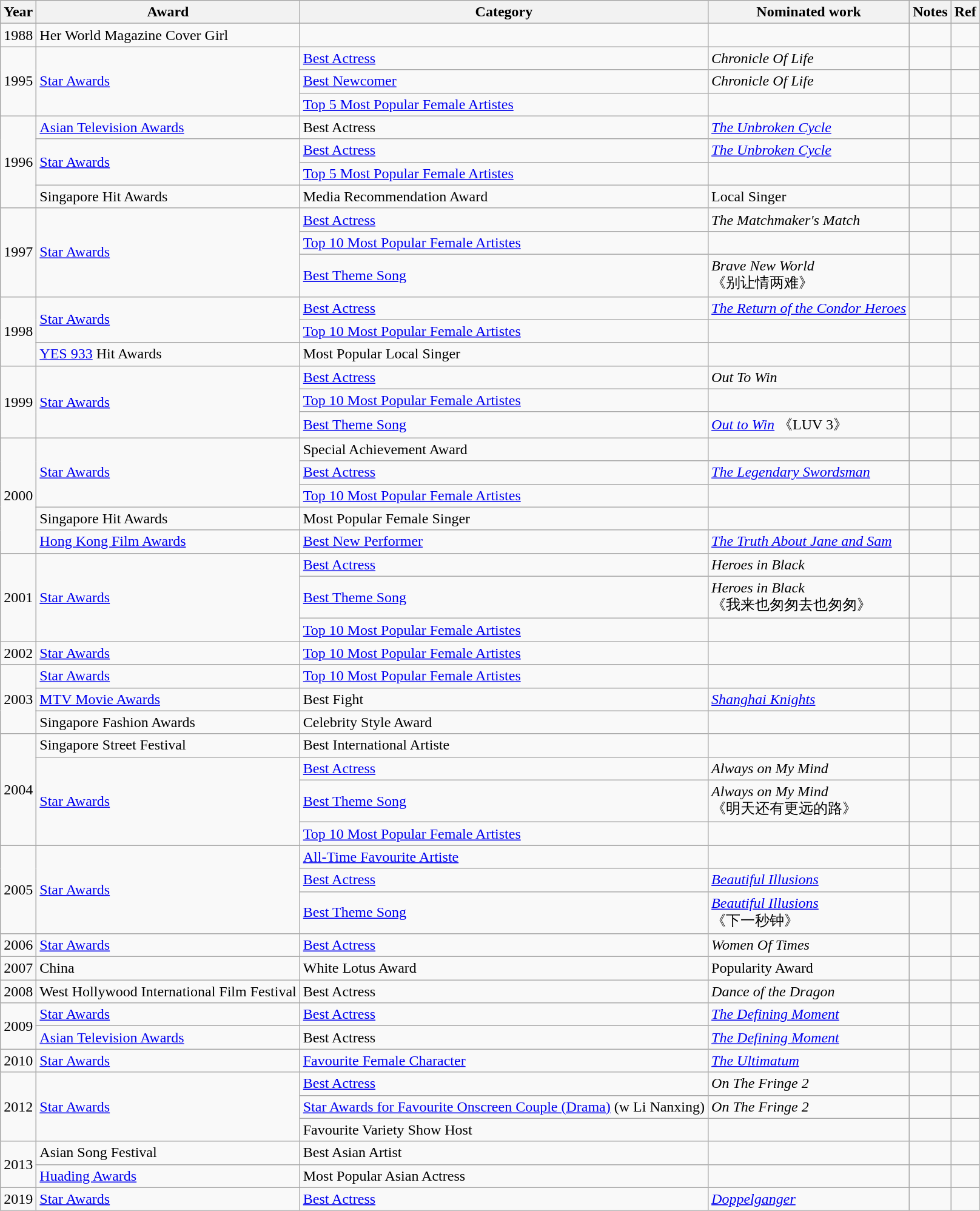<table class="wikitable">
<tr>
<th>Year</th>
<th>Award</th>
<th>Category</th>
<th>Nominated work</th>
<th class="unsortable">Notes</th>
<th class="unsortable">Ref</th>
</tr>
<tr>
<td>1988</td>
<td>Her World Magazine Cover Girl</td>
<td></td>
<td></td>
<td></td>
<td></td>
</tr>
<tr>
<td rowspan=3>1995</td>
<td rowspan=3><a href='#'>Star Awards</a></td>
<td><a href='#'>Best Actress</a></td>
<td><em>Chronicle Of Life</em> <br> </td>
<td></td>
<td></td>
</tr>
<tr>
<td><a href='#'>Best Newcomer</a></td>
<td><em>Chronicle Of Life</em> <br> </td>
<td></td>
<td></td>
</tr>
<tr>
<td><a href='#'>Top 5 Most Popular Female Artistes</a></td>
<td></td>
<td></td>
<td></td>
</tr>
<tr>
<td rowspan=4>1996</td>
<td><a href='#'>Asian Television Awards</a></td>
<td>Best Actress</td>
<td><em><a href='#'>The Unbroken Cycle</a></em> <br> </td>
<td></td>
<td></td>
</tr>
<tr>
<td rowspan=2><a href='#'>Star Awards</a></td>
<td><a href='#'>Best Actress</a></td>
<td><em><a href='#'>The Unbroken Cycle</a></em> <br> </td>
<td></td>
<td></td>
</tr>
<tr>
<td><a href='#'>Top 5 Most Popular Female Artistes</a></td>
<td></td>
<td></td>
<td></td>
</tr>
<tr>
<td>Singapore Hit Awards</td>
<td>Media Recommendation Award</td>
<td>Local Singer</td>
<td></td>
<td></td>
</tr>
<tr>
<td rowspan=3>1997</td>
<td rowspan=3><a href='#'>Star Awards</a></td>
<td><a href='#'>Best Actress</a></td>
<td><em>The Matchmaker's Match</em> <br> </td>
<td></td>
<td></td>
</tr>
<tr>
<td><a href='#'>Top 10 Most Popular Female Artistes</a></td>
<td></td>
<td></td>
<td></td>
</tr>
<tr>
<td><a href='#'>Best Theme Song</a></td>
<td><em>Brave New World</em> <br>《别让情两难》</td>
<td></td>
<td></td>
</tr>
<tr>
<td rowspan=3>1998</td>
<td rowspan=2><a href='#'>Star Awards</a></td>
<td><a href='#'>Best Actress</a></td>
<td><em><a href='#'>The Return of the Condor Heroes</a></em> <br> </td>
<td></td>
<td></td>
</tr>
<tr>
<td><a href='#'>Top 10 Most Popular Female Artistes</a></td>
<td></td>
<td></td>
<td></td>
</tr>
<tr>
<td><a href='#'>YES 933</a> Hit Awards</td>
<td>Most Popular Local Singer</td>
<td></td>
<td></td>
<td></td>
</tr>
<tr>
<td rowspan=3>1999</td>
<td rowspan=3><a href='#'>Star Awards</a></td>
<td><a href='#'>Best Actress</a></td>
<td><em>Out To Win</em> <br> </td>
<td></td>
<td></td>
</tr>
<tr>
<td><a href='#'>Top 10 Most Popular Female Artistes</a></td>
<td></td>
<td></td>
<td></td>
</tr>
<tr>
<td><a href='#'>Best Theme Song</a></td>
<td><em><a href='#'>Out to Win</a></em> 《LUV 3》</td>
<td></td>
<td></td>
</tr>
<tr>
<td rowspan=5>2000</td>
<td rowspan=3><a href='#'>Star Awards</a></td>
<td>Special Achievement Award</td>
<td></td>
<td></td>
<td></td>
</tr>
<tr>
<td><a href='#'>Best Actress</a></td>
<td><em><a href='#'>The Legendary Swordsman</a></em> <br> </td>
<td></td>
<td></td>
</tr>
<tr>
<td><a href='#'>Top 10 Most Popular Female Artistes</a></td>
<td></td>
<td></td>
<td></td>
</tr>
<tr>
<td>Singapore Hit Awards</td>
<td>Most Popular Female Singer</td>
<td></td>
<td></td>
<td></td>
</tr>
<tr>
<td><a href='#'>Hong Kong Film Awards</a></td>
<td><a href='#'>Best New Performer</a></td>
<td><em><a href='#'>The Truth About Jane and Sam</a></em></td>
<td></td>
<td></td>
</tr>
<tr>
<td rowspan=3>2001</td>
<td rowspan=3><a href='#'>Star Awards</a></td>
<td><a href='#'>Best Actress</a></td>
<td><em>Heroes in Black</em> <br> </td>
<td></td>
<td></td>
</tr>
<tr>
<td><a href='#'>Best Theme Song</a></td>
<td><em>Heroes in Black</em> <br> 《我来也匆匆去也匆匆》</td>
<td></td>
<td></td>
</tr>
<tr>
<td><a href='#'>Top 10 Most Popular Female Artistes</a></td>
<td></td>
<td></td>
<td></td>
</tr>
<tr>
<td rowspan=1>2002</td>
<td><a href='#'>Star Awards</a></td>
<td><a href='#'>Top 10 Most Popular Female Artistes</a></td>
<td></td>
<td></td>
<td></td>
</tr>
<tr>
<td rowspan=3>2003</td>
<td><a href='#'>Star Awards</a></td>
<td><a href='#'>Top 10 Most Popular Female Artistes</a></td>
<td></td>
<td></td>
<td></td>
</tr>
<tr>
<td><a href='#'>MTV Movie Awards</a></td>
<td>Best Fight</td>
<td><em><a href='#'>Shanghai Knights</a></em></td>
<td></td>
<td></td>
</tr>
<tr>
<td>Singapore Fashion Awards</td>
<td>Celebrity Style Award</td>
<td></td>
<td></td>
<td></td>
</tr>
<tr>
<td rowspan=4>2004</td>
<td>Singapore Street Festival</td>
<td>Best International Artiste</td>
<td></td>
<td></td>
<td></td>
</tr>
<tr>
<td rowspan=3><a href='#'>Star Awards</a></td>
<td><a href='#'>Best Actress</a></td>
<td><em>Always on My Mind</em> <br> </td>
<td></td>
<td></td>
</tr>
<tr>
<td><a href='#'>Best Theme Song</a></td>
<td><em>Always on My Mind</em> <br> 《明天还有更远的路》</td>
<td></td>
<td></td>
</tr>
<tr>
<td><a href='#'>Top 10 Most Popular Female Artistes</a></td>
<td></td>
<td></td>
<td></td>
</tr>
<tr>
<td rowspan=3>2005</td>
<td rowspan=3><a href='#'>Star Awards</a></td>
<td><a href='#'>All-Time Favourite Artiste</a></td>
<td></td>
<td></td>
<td></td>
</tr>
<tr>
<td><a href='#'>Best Actress</a></td>
<td><em><a href='#'>Beautiful Illusions</a></em> <br> </td>
<td></td>
<td></td>
</tr>
<tr>
<td><a href='#'>Best Theme Song</a></td>
<td><em><a href='#'>Beautiful Illusions</a></em> <br> 《下一秒钟》</td>
<td></td>
<td></td>
</tr>
<tr>
<td>2006</td>
<td><a href='#'>Star Awards</a></td>
<td><a href='#'>Best Actress</a></td>
<td><em>Women Of Times</em> <br> </td>
<td></td>
<td></td>
</tr>
<tr>
<td>2007</td>
<td>China</td>
<td>White Lotus Award</td>
<td>Popularity Award</td>
<td></td>
<td></td>
</tr>
<tr>
<td>2008</td>
<td>West Hollywood International Film Festival</td>
<td>Best Actress</td>
<td><em>Dance of the Dragon</em></td>
<td></td>
<td></td>
</tr>
<tr>
<td rowspan=2>2009</td>
<td><a href='#'>Star Awards</a></td>
<td><a href='#'>Best Actress</a></td>
<td><em><a href='#'>The Defining Moment</a></em> <br> </td>
<td></td>
<td></td>
</tr>
<tr>
<td><a href='#'>Asian Television Awards</a></td>
<td>Best Actress</td>
<td><em><a href='#'>The Defining Moment</a></em><br> </td>
<td></td>
<td></td>
</tr>
<tr>
<td>2010</td>
<td><a href='#'>Star Awards</a></td>
<td><a href='#'>Favourite Female Character</a></td>
<td><em><a href='#'>The Ultimatum</a></em></td>
<td></td>
<td></td>
</tr>
<tr>
<td rowspan=3>2012</td>
<td rowspan=3><a href='#'>Star Awards</a></td>
<td><a href='#'>Best Actress</a></td>
<td><em>On The Fringe 2</em> <br> </td>
<td></td>
<td></td>
</tr>
<tr>
<td><a href='#'>Star Awards for Favourite Onscreen Couple (Drama)</a> (w Li Nanxing)</td>
<td><em>On The Fringe 2</em> <br> </td>
<td></td>
<td></td>
</tr>
<tr>
<td>Favourite Variety Show Host</td>
<td></td>
<td></td>
<td></td>
</tr>
<tr>
<td rowspan=2>2013</td>
<td>Asian Song Festival</td>
<td>Best Asian Artist</td>
<td></td>
<td></td>
<td></td>
</tr>
<tr>
<td><a href='#'>Huading Awards</a></td>
<td>Most Popular Asian Actress</td>
<td></td>
<td></td>
<td></td>
</tr>
<tr>
<td>2019</td>
<td><a href='#'>Star Awards</a></td>
<td><a href='#'>Best Actress</a></td>
<td><em><a href='#'>Doppelganger</a></em> <br> </td>
<td></td>
<td></td>
</tr>
</table>
